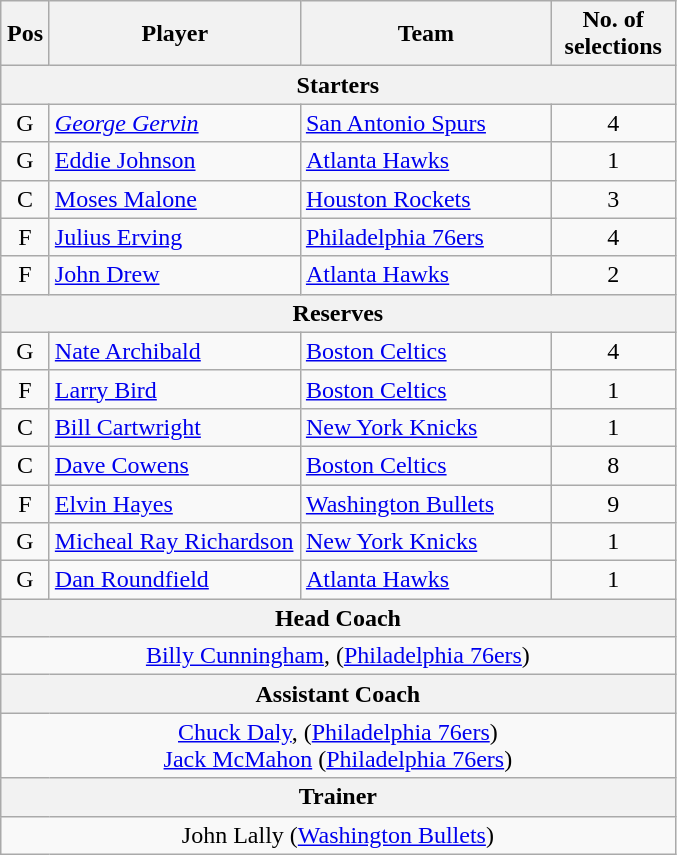<table class="wikitable" style="text-align:center">
<tr>
<th scope="col" width="25px">Pos</th>
<th scope="col" width="160px">Player</th>
<th scope="col" width="160px">Team</th>
<th scope="col" width="75px">No. of selections</th>
</tr>
<tr>
<th scope="col" colspan="4">Starters</th>
</tr>
<tr>
<td>G</td>
<td style="text-align:left"><em><a href='#'>George Gervin</a></em></td>
<td style="text-align:left"><a href='#'>San Antonio Spurs</a></td>
<td>4</td>
</tr>
<tr>
<td>G</td>
<td style="text-align:left"><a href='#'>Eddie Johnson</a></td>
<td style="text-align:left"><a href='#'>Atlanta Hawks</a></td>
<td>1</td>
</tr>
<tr>
<td>C</td>
<td style="text-align:left"><a href='#'>Moses Malone</a></td>
<td style="text-align:left"><a href='#'>Houston Rockets</a></td>
<td>3</td>
</tr>
<tr>
<td>F</td>
<td style="text-align:left"><a href='#'>Julius Erving</a></td>
<td style="text-align:left"><a href='#'>Philadelphia 76ers</a></td>
<td>4</td>
</tr>
<tr>
<td>F</td>
<td style="text-align:left"><a href='#'>John Drew</a></td>
<td style="text-align:left"><a href='#'>Atlanta Hawks</a></td>
<td>2</td>
</tr>
<tr>
<th scope="col" colspan="4">Reserves</th>
</tr>
<tr>
<td>G</td>
<td style="text-align:left"><a href='#'>Nate Archibald</a></td>
<td style="text-align:left"><a href='#'>Boston Celtics</a></td>
<td>4</td>
</tr>
<tr>
<td>F</td>
<td style="text-align:left"><a href='#'>Larry Bird</a></td>
<td style="text-align:left"><a href='#'>Boston Celtics</a></td>
<td>1</td>
</tr>
<tr>
<td>C</td>
<td style="text-align:left"><a href='#'>Bill Cartwright</a></td>
<td style="text-align:left"><a href='#'>New York Knicks</a></td>
<td>1</td>
</tr>
<tr>
<td>C</td>
<td style="text-align:left"><a href='#'>Dave Cowens</a></td>
<td style="text-align:left"><a href='#'>Boston Celtics</a></td>
<td>8</td>
</tr>
<tr>
<td>F</td>
<td style="text-align:left"><a href='#'>Elvin Hayes</a></td>
<td style="text-align:left"><a href='#'>Washington Bullets</a></td>
<td>9</td>
</tr>
<tr>
<td>G</td>
<td style="text-align:left"><a href='#'>Micheal Ray Richardson</a></td>
<td style="text-align:left"><a href='#'>New York Knicks</a></td>
<td>1</td>
</tr>
<tr>
<td>G</td>
<td style="text-align:left"><a href='#'>Dan Roundfield</a></td>
<td style="text-align:left"><a href='#'>Atlanta Hawks</a></td>
<td>1</td>
</tr>
<tr>
<th scope="col" colspan="4">Head Coach</th>
</tr>
<tr>
<td colspan="4"><a href='#'>Billy Cunningham</a>, (<a href='#'>Philadelphia 76ers</a>)</td>
</tr>
<tr>
<th scope="col" colspan="4">Assistant Coach</th>
</tr>
<tr>
<td colspan="4"><a href='#'>Chuck Daly</a>, (<a href='#'>Philadelphia 76ers</a>)<br><a href='#'>Jack McMahon</a> (<a href='#'>Philadelphia 76ers</a>)</td>
</tr>
<tr>
<th scope="col" colspan="4">Trainer</th>
</tr>
<tr>
<td colspan="4">John Lally (<a href='#'>Washington Bullets</a>)</td>
</tr>
</table>
